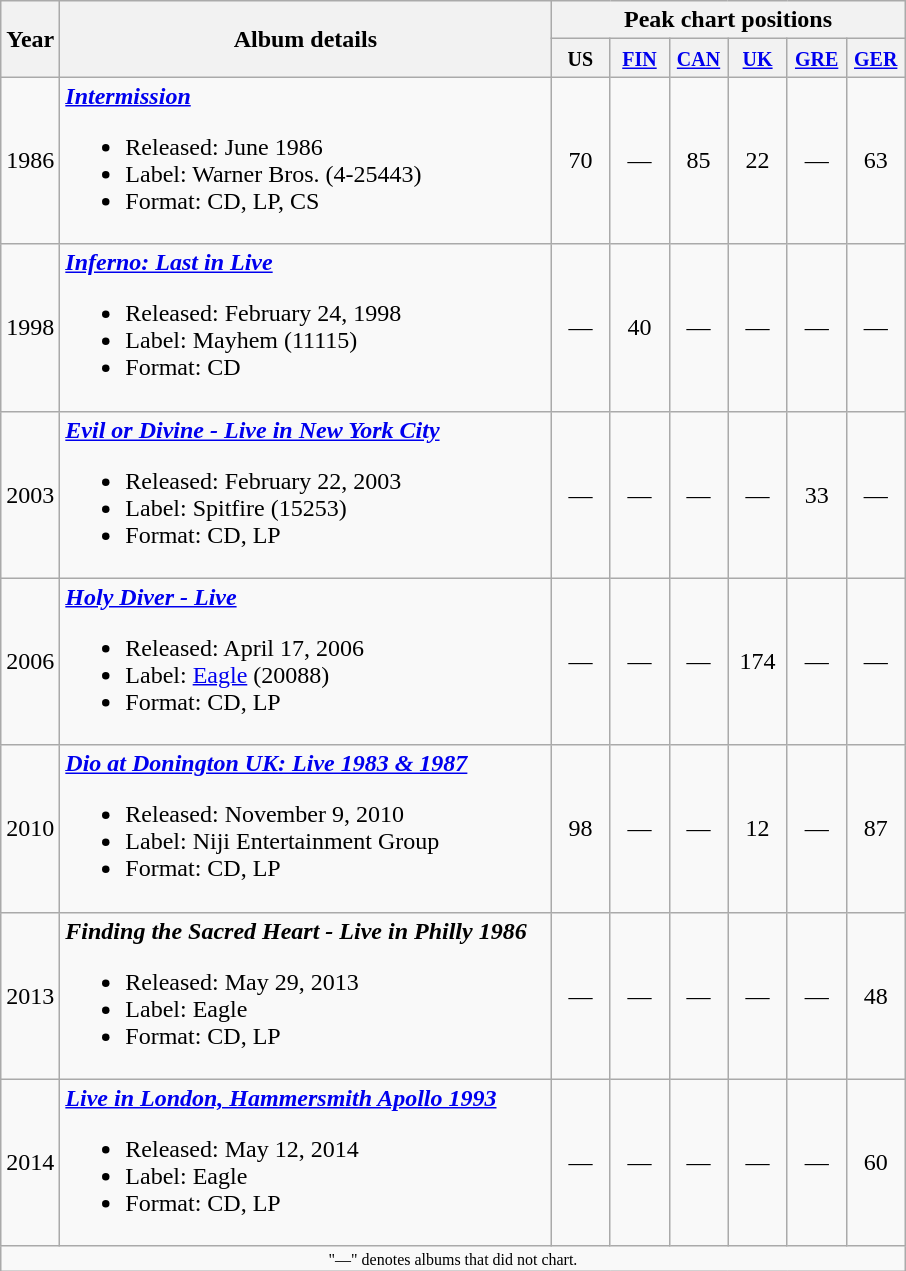<table class="wikitable">
<tr>
<th rowspan="2">Year</th>
<th rowspan="2" style="width:20em">Album details</th>
<th colspan="6">Peak chart positions</th>
</tr>
<tr>
<th style="width:2em"><small>US</small><br></th>
<th style="width:2em"><small><a href='#'>FIN</a></small></th>
<th style="width:2em"><small><a href='#'>CAN</a></small></th>
<th style="width:2em"><small><a href='#'>UK</a></small></th>
<th style="width:2em"><small><a href='#'>GRE</a></small></th>
<th style="width:2em"><small><a href='#'>GER</a></small></th>
</tr>
<tr>
<td>1986</td>
<td><strong><em><a href='#'>Intermission</a></em></strong><br><ul><li>Released: June 1986</li><li>Label: Warner Bros. (4-25443)</li><li>Format: CD, LP, CS</li></ul></td>
<td style="text-align:center;">70</td>
<td style="text-align:center;">—</td>
<td style="text-align:center;">85</td>
<td style="text-align:center;">22</td>
<td style="text-align:center;">—</td>
<td style="text-align:center;">63</td>
</tr>
<tr>
<td>1998</td>
<td><strong><em><a href='#'>Inferno: Last in Live</a></em></strong><br><ul><li>Released: February 24, 1998</li><li>Label: Mayhem (11115)</li><li>Format: CD</li></ul></td>
<td style="text-align:center;">—</td>
<td style="text-align:center;">40</td>
<td style="text-align:center;">—</td>
<td style="text-align:center;">—</td>
<td style="text-align:center;">—</td>
<td style="text-align:center;">—</td>
</tr>
<tr>
<td>2003</td>
<td><strong><em><a href='#'>Evil or Divine - Live in New York City</a></em></strong><br><ul><li>Released: February 22, 2003</li><li>Label: Spitfire (15253)</li><li>Format: CD, LP</li></ul></td>
<td style="text-align:center;">—</td>
<td style="text-align:center;">—</td>
<td style="text-align:center;">—</td>
<td style="text-align:center;">—</td>
<td style="text-align:center;">33</td>
<td style="text-align:center;">—</td>
</tr>
<tr>
<td>2006</td>
<td><strong><em><a href='#'>Holy Diver - Live</a></em></strong><br><ul><li>Released: April 17, 2006</li><li>Label: <a href='#'>Eagle</a> (20088)</li><li>Format: CD, LP</li></ul></td>
<td style="text-align:center;">—</td>
<td style="text-align:center;">—</td>
<td style="text-align:center;">—</td>
<td style="text-align:center;">174</td>
<td style="text-align:center;">—</td>
<td style="text-align:center;">—</td>
</tr>
<tr>
<td>2010</td>
<td><strong><em><a href='#'>Dio at Donington UK: Live 1983 & 1987</a></em></strong><br><ul><li>Released: November 9, 2010</li><li>Label: Niji Entertainment Group</li><li>Format: CD, LP</li></ul></td>
<td style="text-align:center;">98</td>
<td style="text-align:center;">—</td>
<td style="text-align:center;">—</td>
<td style="text-align:center;">12</td>
<td style="text-align:center;">—</td>
<td style="text-align:center;">87</td>
</tr>
<tr>
<td>2013</td>
<td><strong><em>Finding the Sacred Heart - Live in Philly 1986</em></strong><br><ul><li>Released: May 29, 2013</li><li>Label: Eagle</li><li>Format: CD, LP</li></ul></td>
<td style="text-align:center;">—</td>
<td style="text-align:center;">—</td>
<td style="text-align:center;">—</td>
<td style="text-align:center;">—</td>
<td style="text-align:center;">—</td>
<td style="text-align:center;">48</td>
</tr>
<tr>
<td>2014</td>
<td><strong><em><a href='#'>Live in London, Hammersmith Apollo 1993</a></em></strong><br><ul><li>Released: May 12, 2014</li><li>Label: Eagle</li><li>Format: CD, LP</li></ul></td>
<td style="text-align:center;">—</td>
<td style="text-align:center;">—</td>
<td style="text-align:center;">—</td>
<td style="text-align:center;">—</td>
<td style="text-align:center;">—</td>
<td style="text-align:center;">60</td>
</tr>
<tr>
<td colspan="8" style="text-align:center; font-size:8pt;">"—" denotes albums that did not chart.</td>
</tr>
</table>
